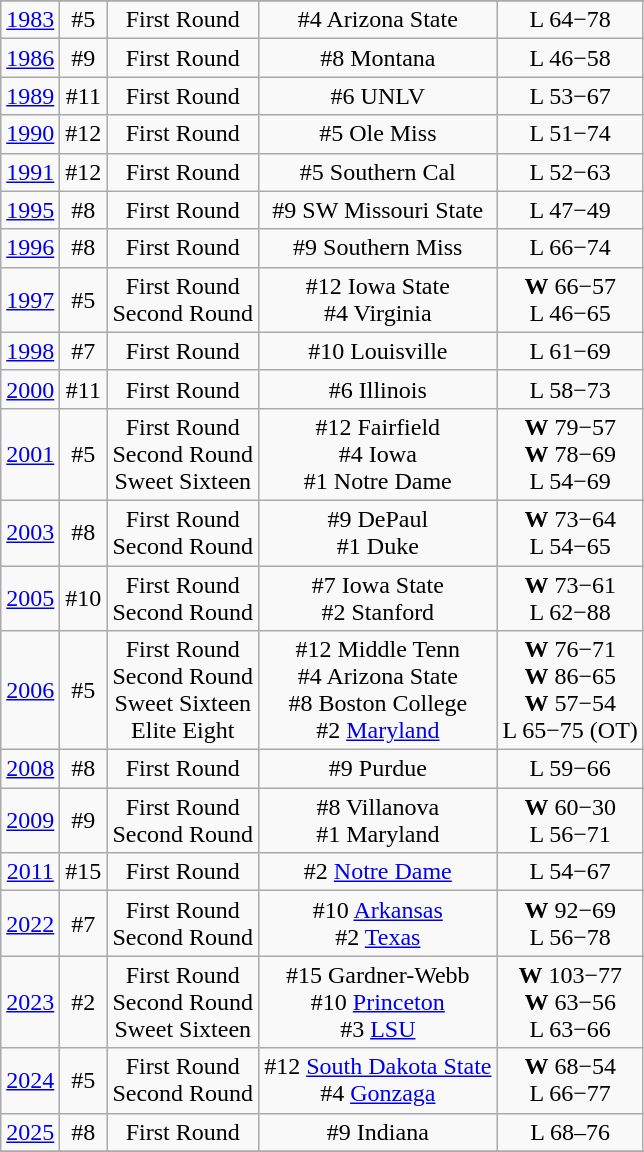<table class="wikitable" style="text-align:center">
<tr>
</tr>
<tr>
<td rowspan=1><a href='#'>1983</a></td>
<td>#5</td>
<td>First Round</td>
<td>#4 Arizona State</td>
<td>L 64−78</td>
</tr>
<tr style="text-align:center;">
<td rowspan=1><a href='#'>1986</a></td>
<td>#9</td>
<td>First Round</td>
<td>#8 Montana</td>
<td>L 46−58</td>
</tr>
<tr style="text-align:center;">
<td rowspan=1><a href='#'>1989</a></td>
<td>#11</td>
<td>First Round</td>
<td>#6 UNLV</td>
<td>L 53−67</td>
</tr>
<tr style="text-align:center;">
<td rowspan=1><a href='#'>1990</a></td>
<td>#12</td>
<td>First Round</td>
<td>#5 Ole Miss</td>
<td>L 51−74</td>
</tr>
<tr style="text-align:center;">
<td rowspan=1><a href='#'>1991</a></td>
<td>#12</td>
<td>First Round</td>
<td>#5 Southern Cal</td>
<td>L 52−63</td>
</tr>
<tr style="text-align:center;">
<td rowspan=1><a href='#'>1995</a></td>
<td>#8</td>
<td>First Round</td>
<td>#9 SW Missouri State</td>
<td>L 47−49</td>
</tr>
<tr style="text-align:center;">
<td rowspan=1><a href='#'>1996</a></td>
<td>#8</td>
<td>First Round</td>
<td>#9 Southern Miss</td>
<td>L 66−74</td>
</tr>
<tr style="text-align:center;">
<td rowspan=1><a href='#'>1997</a></td>
<td>#5</td>
<td>First Round<br>Second Round</td>
<td>#12 Iowa State<br>#4 Virginia</td>
<td><strong>W</strong> 66−57<br>L 46−65</td>
</tr>
<tr style="text-align:center;">
<td rowspan=1><a href='#'>1998</a></td>
<td>#7</td>
<td>First Round</td>
<td>#10 Louisville</td>
<td>L 61−69</td>
</tr>
<tr style="text-align:center;">
<td rowspan=1><a href='#'>2000</a></td>
<td>#11</td>
<td>First Round</td>
<td>#6 Illinois</td>
<td>L 58−73</td>
</tr>
<tr style="text-align:center;">
<td rowspan=1><a href='#'>2001</a></td>
<td>#5</td>
<td>First Round<br>Second Round<br>Sweet Sixteen</td>
<td>#12 Fairfield<br>#4 Iowa<br>#1 Notre Dame</td>
<td><strong>W</strong> 79−57<br><strong>W</strong> 78−69<br>L 54−69</td>
</tr>
<tr style="text-align:center;">
<td rowspan=1><a href='#'>2003</a></td>
<td>#8</td>
<td>First Round<br>Second Round</td>
<td>#9 DePaul<br>#1 Duke</td>
<td><strong>W</strong> 73−64<br>L 54−65</td>
</tr>
<tr style="text-align:center;">
<td rowspan=1><a href='#'>2005</a></td>
<td>#10</td>
<td>First Round<br>Second Round</td>
<td>#7 Iowa State<br>#2 Stanford</td>
<td><strong>W</strong> 73−61<br>L 62−88</td>
</tr>
<tr style="text-align:center;">
<td rowspan=1><a href='#'>2006</a></td>
<td>#5</td>
<td>First Round<br>Second Round<br>Sweet Sixteen<br>Elite Eight</td>
<td>#12 Middle Tenn<br>#4 Arizona State<br>#8 Boston College<br>#2 <a href='#'>Maryland</a></td>
<td><strong>W</strong> 76−71<br><strong>W</strong> 86−65<br><strong>W</strong> 57−54<br>L 65−75 (OT)</td>
</tr>
<tr style="text-align:center;">
<td rowspan=1><a href='#'>2008</a></td>
<td>#8</td>
<td>First Round</td>
<td>#9 Purdue</td>
<td>L 59−66</td>
</tr>
<tr style="text-align:center;">
<td rowspan=1><a href='#'>2009</a></td>
<td>#9</td>
<td>First Round<br>Second Round</td>
<td>#8 Villanova<br>#1 Maryland</td>
<td><strong>W</strong> 60−30<br>L 56−71</td>
</tr>
<tr style="text-align:center;">
<td rowspan=1><a href='#'>2011</a></td>
<td>#15</td>
<td>First Round</td>
<td>#2 <a href='#'>Notre Dame</a></td>
<td>L 54−67</td>
</tr>
<tr style="text-align:center;">
<td rowspan=1><a href='#'>2022</a></td>
<td>#7</td>
<td>First Round<br>Second Round</td>
<td>#10 <a href='#'>Arkansas</a><br>#2 <a href='#'>Texas</a></td>
<td><strong>W</strong> 92−69<br>L 56−78</td>
</tr>
<tr style="text-align:center;">
<td rowspan=1><a href='#'>2023</a></td>
<td>#2</td>
<td>First Round<br>Second Round<br>Sweet Sixteen</td>
<td>#15 Gardner-Webb<br>#10 <a href='#'>Princeton</a><br>#3 <a href='#'>LSU</a></td>
<td><strong>W</strong> 103−77<br><strong>W</strong> 63−56<br>L 63−66</td>
</tr>
<tr>
<td rowspan=1><a href='#'>2024</a></td>
<td>#5</td>
<td>First Round<br>Second Round</td>
<td>#12 <a href='#'>South Dakota State</a><br>#4 <a href='#'>Gonzaga</a></td>
<td><strong>W</strong> 68−54<br>L 66−77</td>
</tr>
<tr style="text-align:center;">
<td rowspan=1><a href='#'>2025</a></td>
<td>#8</td>
<td>First Round</td>
<td>#9 Indiana</td>
<td>L 68–76</td>
</tr>
<tr style="text-align:center;">
</tr>
</table>
